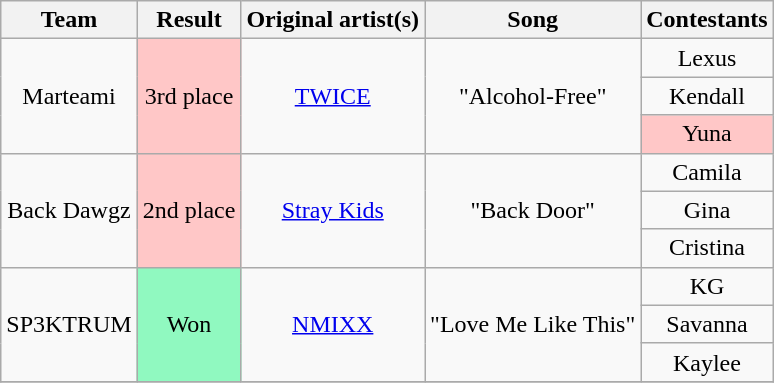<table class="wikitable" style="text-align:center;">
<tr>
<th>Team</th>
<th>Result</th>
<th>Original artist(s)</th>
<th>Song</th>
<th>Contestants</th>
</tr>
<tr>
<td rowspan="3">Marteami</td>
<td rowspan="3" style="background:#FFC7C7; width="10%">3rd place</td>
<td rowspan="3"><a href='#'>TWICE</a></td>
<td rowspan="3">"Alcohol-Free"</td>
<td>Lexus</td>
</tr>
<tr>
<td>Kendall</td>
</tr>
<tr>
<td style="background:#FFC7C7; width="10%">Yuna</td>
</tr>
<tr>
<td rowspan="3">Back Dawgz</td>
<td rowspan="3" style="background:#FFC7C7; width="10%">2nd place</td>
<td rowspan="3"><a href='#'>Stray Kids</a></td>
<td rowspan="3">"Back Door"</td>
<td>Camila</td>
</tr>
<tr>
<td>Gina</td>
</tr>
<tr>
<td>Cristina</td>
</tr>
<tr>
<td rowspan="3">SP3KTRUM</td>
<td rowspan="3" style="background:#90F9C0; width="10%">Won</td>
<td rowspan="3"><a href='#'>NMIXX</a></td>
<td rowspan="3">"Love Me Like This"</td>
<td>KG</td>
</tr>
<tr>
<td>Savanna</td>
</tr>
<tr>
<td>Kaylee</td>
</tr>
<tr>
</tr>
</table>
